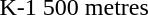<table>
<tr>
<td>K-1 500 metres<br></td>
<td></td>
<td></td>
<td></td>
</tr>
</table>
